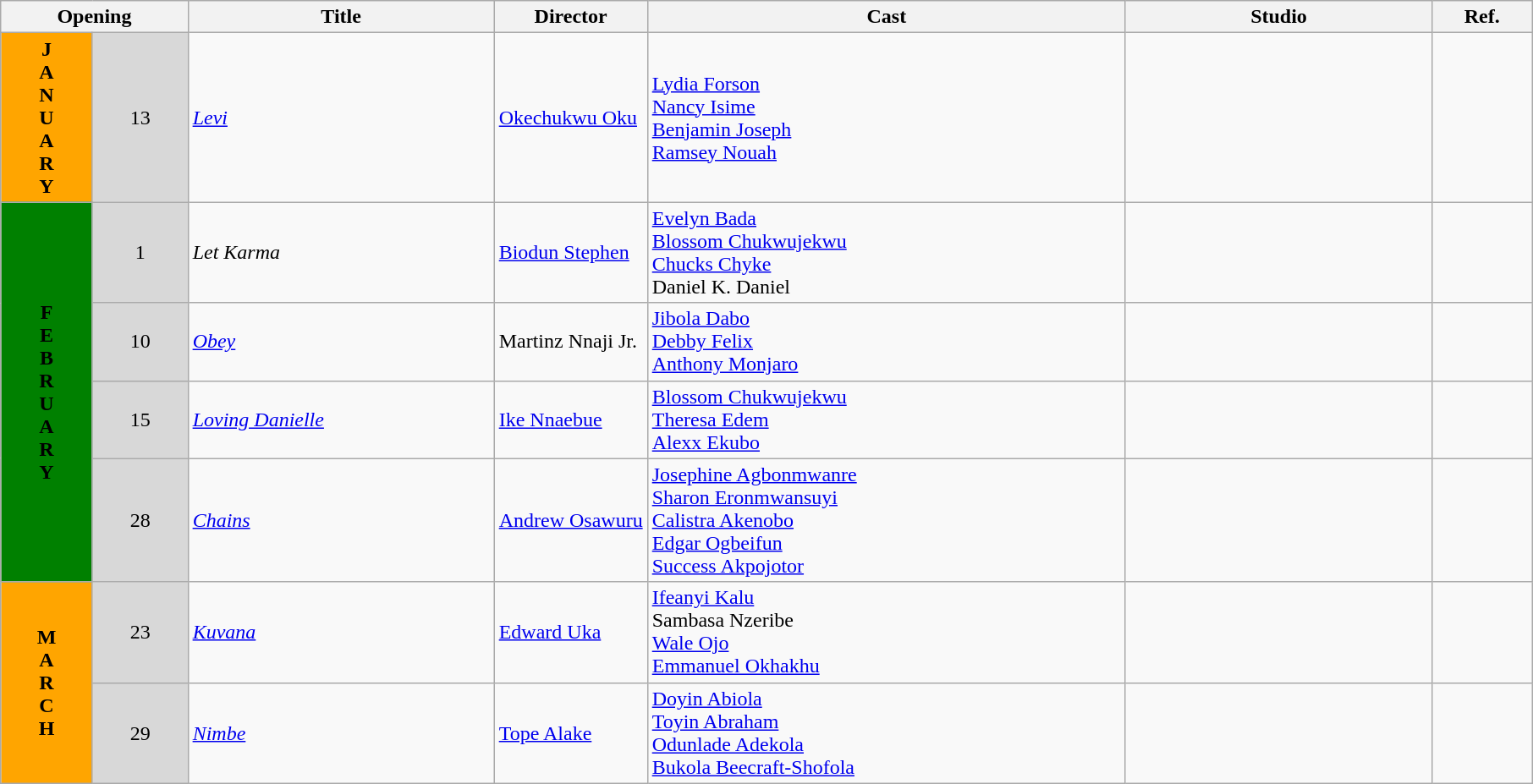<table class="wikitable">
<tr>
<th colspan="2">Opening</th>
<th style="width:20%;">Title</th>
<th style="width:10%;">Director</th>
<th>Cast</th>
<th style="width:20%">Studio</th>
<th>Ref.</th>
</tr>
<tr>
<td rowspan=1 style="text-align:center; background:orange; textcolor:#000;"><strong>J<br>A<br>N<br>U<br>A<br>R<br>Y<br></strong></td>
<td rowspan=1 style="text-align:center; background:#d8d8d8; textcolor:#000;">13</td>
<td><em><a href='#'>Levi</a></em></td>
<td><a href='#'>Okechukwu Oku</a></td>
<td><a href='#'>Lydia Forson</a><br><a href='#'>Nancy Isime</a><br><a href='#'>Benjamin Joseph</a><br><a href='#'>Ramsey Nouah</a></td>
<td></td>
<td></td>
</tr>
<tr>
<td rowspan=4 style="text-align:center; background:green; textcolor:#000;"><strong>F<br>E<br>B<br>R<br>U<br>A<br>R<br>Y<br></strong></td>
<td rowspan=1 style="text-align:center; background:#d8d8d8; textcolor:#000;">1</td>
<td><em>Let Karma</em></td>
<td><a href='#'>Biodun Stephen</a></td>
<td><a href='#'>Evelyn Bada</a><br><a href='#'>Blossom Chukwujekwu</a><br><a href='#'>Chucks Chyke</a> <br> Daniel K. Daniel</td>
<td></td>
<td></td>
</tr>
<tr>
<td rowspan=1 style="text-align:center; background:#d8d8d8; textcolor:#000;">10</td>
<td><em><a href='#'>Obey</a></em></td>
<td>Martinz Nnaji Jr.</td>
<td><a href='#'>Jibola Dabo</a><br><a href='#'>Debby Felix</a><br><a href='#'>Anthony Monjaro</a></td>
<td></td>
<td></td>
</tr>
<tr>
<td rowspan=1 style="text-align:center; background:#d8d8d8; textcolor:#000;">15</td>
<td><em><a href='#'>Loving Danielle</a></em></td>
<td><a href='#'>Ike Nnaebue</a></td>
<td><a href='#'>Blossom Chukwujekwu</a><br><a href='#'>Theresa Edem</a><br><a href='#'>Alexx Ekubo</a> <br></td>
<td></td>
<td></td>
</tr>
<tr>
<td rowspan=1 style="text-align:center; background:#d8d8d8; textcolor:#000;">28</td>
<td><em><a href='#'>Chains</a></em></td>
<td><a href='#'>Andrew Osawuru</a></td>
<td><a href='#'>Josephine Agbonmwanre</a><br><a href='#'>Sharon Eronmwansuyi</a><br><a href='#'>Calistra Akenobo</a><br><a href='#'>Edgar Ogbeifun</a>  <br> <a href='#'>Success Akpojotor</a></td>
<td></td>
<td></td>
</tr>
<tr>
<td rowspan=2 style="text-align:center; background:orange; textcolor:#000;"><strong>M<br>A<br>R<br>C<br>H<br></strong></td>
<td rowspan=1 style="text-align:center; background:#d8d8d8; textcolor:#000;">23</td>
<td><em><a href='#'>Kuvana</a></em></td>
<td><a href='#'>Edward Uka</a></td>
<td><a href='#'>Ifeanyi Kalu</a><br>Sambasa Nzeribe<br><a href='#'>Wale Ojo</a><br><a href='#'>Emmanuel Okhakhu</a></td>
<td></td>
<td></td>
</tr>
<tr>
<td rowspan=1 style="text-align:center; background:#d8d8d8; textcolor:#000;">29</td>
<td><em><a href='#'>Nimbe</a></em></td>
<td><a href='#'>Tope Alake</a></td>
<td><a href='#'>Doyin Abiola</a><br><a href='#'>Toyin Abraham</a><br><a href='#'>Odunlade Adekola</a><br><a href='#'>Bukola Beecraft-Shofola</a></td>
<td></td>
<td></td>
</tr>
</table>
